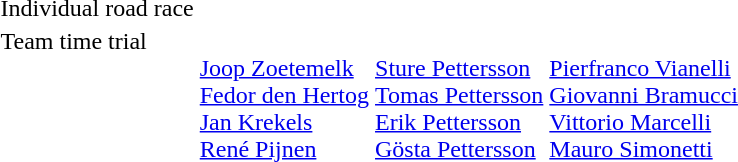<table>
<tr>
<td>Individual road race<br></td>
<td></td>
<td></td>
<td></td>
</tr>
<tr valign="top">
<td>Team time trial<br></td>
<td><br><a href='#'>Joop Zoetemelk</a><br><a href='#'>Fedor den Hertog</a><br><a href='#'>Jan Krekels</a><br><a href='#'>René Pijnen</a></td>
<td><br><a href='#'>Sture Pettersson</a><br><a href='#'>Tomas Pettersson</a><br><a href='#'>Erik Pettersson</a><br><a href='#'>Gösta Pettersson</a></td>
<td><br><a href='#'>Pierfranco Vianelli</a><br><a href='#'>Giovanni Bramucci</a><br><a href='#'>Vittorio Marcelli</a><br><a href='#'>Mauro Simonetti</a></td>
</tr>
</table>
